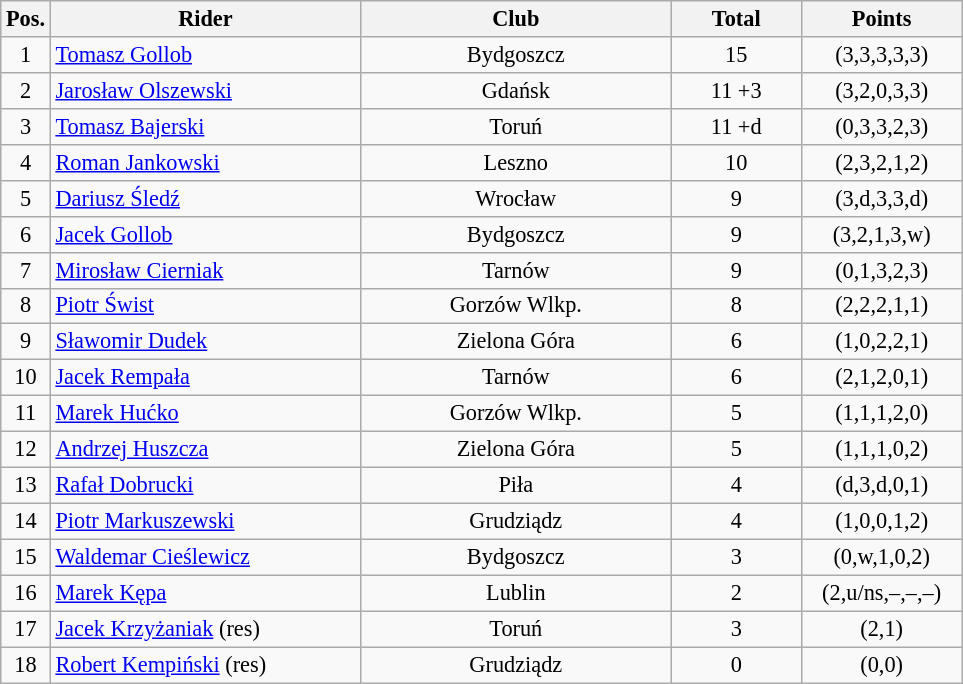<table class=wikitable style="font-size:93%;">
<tr>
<th width=25px>Pos.</th>
<th width=200px>Rider</th>
<th width=200px>Club</th>
<th width=80px>Total</th>
<th width=100px>Points</th>
</tr>
<tr align=center>
<td>1</td>
<td align=left><a href='#'>Tomasz Gollob</a></td>
<td>Bydgoszcz</td>
<td>15</td>
<td>(3,3,3,3,3)</td>
</tr>
<tr align=center>
<td>2</td>
<td align=left><a href='#'>Jarosław Olszewski</a></td>
<td>Gdańsk</td>
<td>11 +3</td>
<td>(3,2,0,3,3)</td>
</tr>
<tr align=center>
<td>3</td>
<td align=left><a href='#'>Tomasz Bajerski</a></td>
<td>Toruń</td>
<td>11 +d</td>
<td>(0,3,3,2,3)</td>
</tr>
<tr align=center>
<td>4</td>
<td align=left><a href='#'>Roman Jankowski</a></td>
<td>Leszno</td>
<td>10</td>
<td>(2,3,2,1,2)</td>
</tr>
<tr align=center>
<td>5</td>
<td align=left><a href='#'>Dariusz Śledź</a></td>
<td>Wrocław</td>
<td>9</td>
<td>(3,d,3,3,d)</td>
</tr>
<tr align=center>
<td>6</td>
<td align=left><a href='#'>Jacek Gollob</a></td>
<td>Bydgoszcz</td>
<td>9</td>
<td>(3,2,1,3,w)</td>
</tr>
<tr align=center>
<td>7</td>
<td align=left><a href='#'>Mirosław Cierniak</a></td>
<td>Tarnów</td>
<td>9</td>
<td>(0,1,3,2,3)</td>
</tr>
<tr align=center>
<td>8</td>
<td align=left><a href='#'>Piotr Świst</a></td>
<td>Gorzów Wlkp.</td>
<td>8</td>
<td>(2,2,2,1,1)</td>
</tr>
<tr align=center>
<td>9</td>
<td align=left><a href='#'>Sławomir Dudek</a></td>
<td>Zielona Góra</td>
<td>6</td>
<td>(1,0,2,2,1)</td>
</tr>
<tr align=center>
<td>10</td>
<td align=left><a href='#'>Jacek Rempała</a></td>
<td>Tarnów</td>
<td>6</td>
<td>(2,1,2,0,1)</td>
</tr>
<tr align=center>
<td>11</td>
<td align=left><a href='#'>Marek Hućko</a></td>
<td>Gorzów Wlkp.</td>
<td>5</td>
<td>(1,1,1,2,0)</td>
</tr>
<tr align=center>
<td>12</td>
<td align=left><a href='#'>Andrzej Huszcza</a></td>
<td>Zielona Góra</td>
<td>5</td>
<td>(1,1,1,0,2)</td>
</tr>
<tr align=center>
<td>13</td>
<td align=left><a href='#'>Rafał Dobrucki</a></td>
<td>Piła</td>
<td>4</td>
<td>(d,3,d,0,1)</td>
</tr>
<tr align=center>
<td>14</td>
<td align=left><a href='#'>Piotr Markuszewski</a></td>
<td>Grudziądz</td>
<td>4</td>
<td>(1,0,0,1,2)</td>
</tr>
<tr align=center>
<td>15</td>
<td align=left><a href='#'>Waldemar Cieślewicz</a></td>
<td>Bydgoszcz</td>
<td>3</td>
<td>(0,w,1,0,2)</td>
</tr>
<tr align=center>
<td>16</td>
<td align=left><a href='#'>Marek Kępa</a></td>
<td>Lublin</td>
<td>2</td>
<td>(2,u/ns,–,–,–)</td>
</tr>
<tr align=center>
<td>17</td>
<td align=left><a href='#'>Jacek Krzyżaniak</a> (res)</td>
<td>Toruń</td>
<td>3</td>
<td>(2,1)</td>
</tr>
<tr align=center>
<td>18</td>
<td align=left><a href='#'>Robert Kempiński</a> (res)</td>
<td>Grudziądz</td>
<td>0</td>
<td>(0,0)</td>
</tr>
</table>
